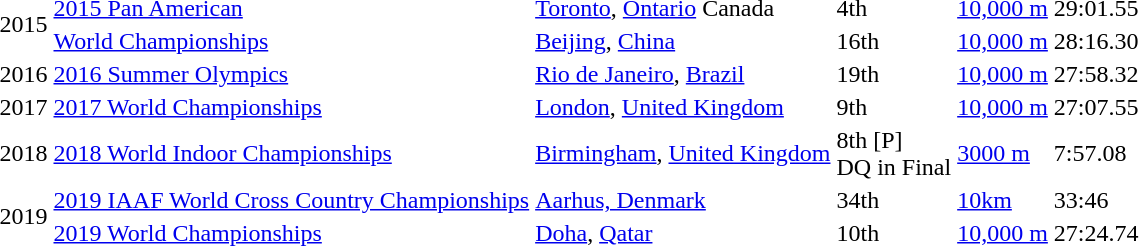<table>
<tr>
<td rowspan=2>2015</td>
<td><a href='#'>2015 Pan American</a></td>
<td><a href='#'>Toronto</a>, <a href='#'>Ontario</a> Canada</td>
<td>4th</td>
<td><a href='#'>10,000 m</a></td>
<td>29:01.55</td>
</tr>
<tr>
<td><a href='#'>World Championships</a></td>
<td><a href='#'>Beijing</a>, <a href='#'>China</a></td>
<td>16th</td>
<td><a href='#'>10,000 m</a></td>
<td>28:16.30</td>
</tr>
<tr>
<td>2016</td>
<td><a href='#'>2016 Summer Olympics</a></td>
<td><a href='#'>Rio de Janeiro</a>, <a href='#'>Brazil</a></td>
<td>19th</td>
<td><a href='#'>10,000 m</a></td>
<td>27:58.32</td>
</tr>
<tr>
<td>2017</td>
<td><a href='#'>2017 World Championships</a></td>
<td><a href='#'>London</a>, <a href='#'>United Kingdom</a></td>
<td>9th</td>
<td><a href='#'>10,000 m</a></td>
<td>27:07.55</td>
</tr>
<tr>
<td>2018</td>
<td><a href='#'>2018 World Indoor Championships</a></td>
<td><a href='#'>Birmingham</a>, <a href='#'>United Kingdom</a></td>
<td>8th [P]<br> DQ in Final</td>
<td><a href='#'>3000 m</a></td>
<td>7:57.08</td>
</tr>
<tr>
<td rowspan=2>2019</td>
<td><a href='#'>2019 IAAF World Cross Country Championships</a></td>
<td><a href='#'>Aarhus, Denmark</a></td>
<td>34th</td>
<td><a href='#'>10km</a></td>
<td>33:46</td>
</tr>
<tr>
<td><a href='#'>2019 World Championships</a></td>
<td><a href='#'>Doha</a>, <a href='#'>Qatar</a></td>
<td>10th</td>
<td><a href='#'>10,000 m</a></td>
<td>27:24.74</td>
</tr>
</table>
